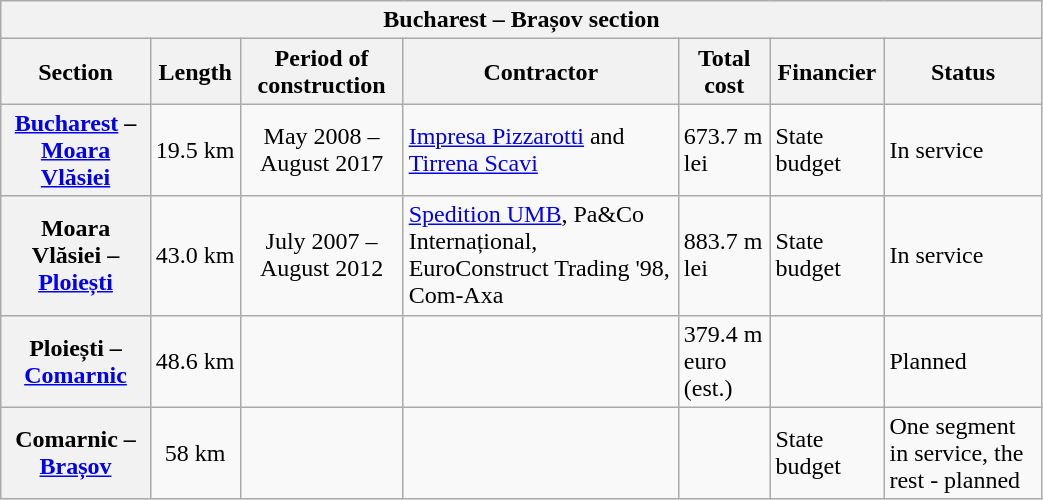<table class="wikitable floatright" width="55%">
<tr>
<th colspan="7">Bucharest – Brașov section</th>
</tr>
<tr>
<th>Section</th>
<th>Length</th>
<th>Period of construction</th>
<th>Contractor</th>
<th>Total cost</th>
<th>Financier</th>
<th>Status</th>
</tr>
<tr>
<th><a href='#'>Bucharest</a> – <a href='#'>Moara Vlăsiei</a></th>
<td align="center">19.5 km</td>
<td align="center">May 2008 – August 2017</td>
<td><a href='#'>Impresa Pizzarotti</a> and <a href='#'>Tirrena Scavi</a></td>
<td>673.7 m lei</td>
<td>State budget</td>
<td>In service</td>
</tr>
<tr>
<th>Moara Vlăsiei – <a href='#'>Ploiești</a></th>
<td align="center">43.0 km</td>
<td align="center">July 2007 – August 2012</td>
<td><a href='#'>Spedition UMB</a>, Pa&Co Internațional, EuroConstruct Trading '98, Com-Axa</td>
<td>883.7 m lei</td>
<td>State budget</td>
<td>In service</td>
</tr>
<tr>
<th>Ploiești – <a href='#'>Comarnic</a></th>
<td align="center">48.6 km</td>
<td align="center"></td>
<td></td>
<td>379.4 m euro (est.)</td>
<td></td>
<td>Planned</td>
</tr>
<tr>
<th>Comarnic – <a href='#'>Brașov</a></th>
<td align="center">58 km</td>
<td align="center"></td>
<td></td>
<td></td>
<td>State budget</td>
<td>One segment in service, the rest - planned</td>
</tr>
</table>
